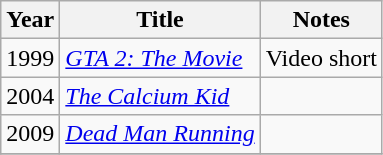<table class="wikitable sortable">
<tr>
<th>Year</th>
<th>Title</th>
<th>Notes</th>
</tr>
<tr>
<td>1999</td>
<td><em><a href='#'>GTA 2: The Movie</a></em></td>
<td>Video short</td>
</tr>
<tr>
<td>2004</td>
<td><em><a href='#'>The Calcium Kid</a></em></td>
<td></td>
</tr>
<tr>
<td>2009</td>
<td><em><a href='#'>Dead Man Running</a></em></td>
<td></td>
</tr>
<tr>
</tr>
</table>
